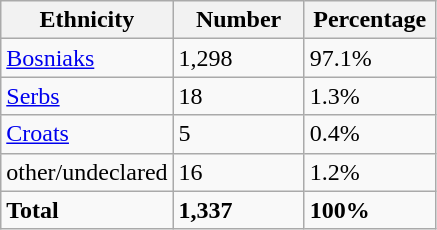<table class="wikitable">
<tr>
<th width="100px">Ethnicity</th>
<th width="80px">Number</th>
<th width="80px">Percentage</th>
</tr>
<tr>
<td><a href='#'>Bosniaks</a></td>
<td>1,298</td>
<td>97.1%</td>
</tr>
<tr>
<td><a href='#'>Serbs</a></td>
<td>18</td>
<td>1.3%</td>
</tr>
<tr>
<td><a href='#'>Croats</a></td>
<td>5</td>
<td>0.4%</td>
</tr>
<tr>
<td>other/undeclared</td>
<td>16</td>
<td>1.2%</td>
</tr>
<tr>
<td><strong>Total</strong></td>
<td><strong>1,337</strong></td>
<td><strong>100%</strong></td>
</tr>
</table>
